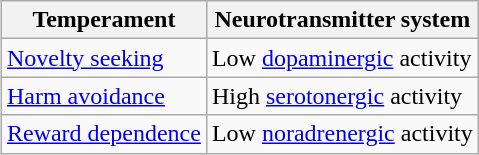<table class="wikitable" style="margin-left:1em; float: right; clear: right;">
<tr>
<th>Temperament</th>
<th>Neurotransmitter system</th>
</tr>
<tr>
<td><a href='#'>Novelty seeking</a></td>
<td>Low <a href='#'>dopaminergic</a> activity</td>
</tr>
<tr>
<td><a href='#'>Harm avoidance</a></td>
<td>High <a href='#'>serotonergic</a> activity</td>
</tr>
<tr>
<td><a href='#'>Reward dependence</a></td>
<td>Low <a href='#'>noradrenergic</a> activity</td>
</tr>
</table>
